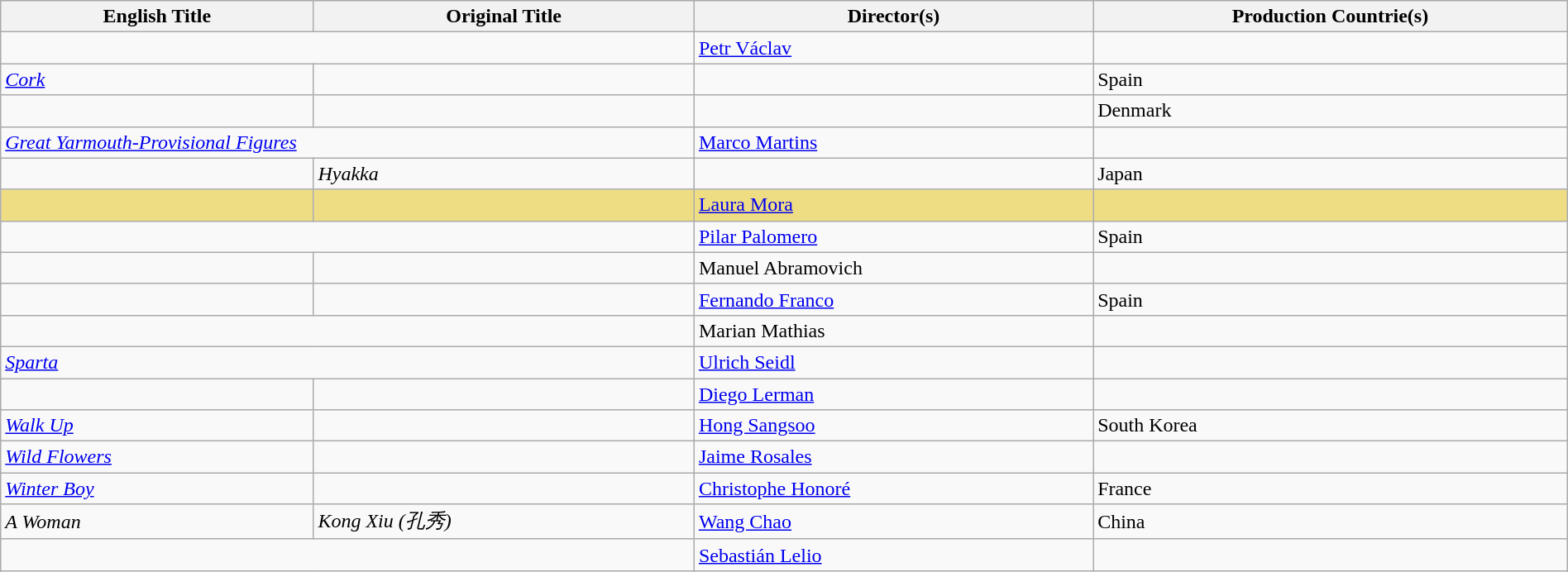<table class="sortable wikitable" style="width:100%; margin-bottom:4px" cellpadding="5">
<tr>
<th scope="col">English Title</th>
<th scope="col">Original Title</th>
<th scope="col">Director(s)</th>
<th scope="col">Production Countrie(s)</th>
</tr>
<tr>
<td colspan = "2"></td>
<td><a href='#'>Petr Václav</a></td>
<td></td>
</tr>
<tr>
<td><em><a href='#'>Cork</a></em></td>
<td></td>
<td></td>
<td>Spain</td>
</tr>
<tr>
<td><em></em></td>
<td></td>
<td></td>
<td>Denmark</td>
</tr>
<tr>
<td colspan = "2"><em><a href='#'>Great Yarmouth-Provisional Figures</a></em></td>
<td><a href='#'>Marco Martins</a></td>
<td></td>
</tr>
<tr>
<td></td>
<td><em>Hyakka</em></td>
<td></td>
<td>Japan</td>
</tr>
<tr style="background:#EEDD82">
<td></td>
<td></td>
<td><a href='#'>Laura Mora</a></td>
<td></td>
</tr>
<tr>
<td colspan = "2"></td>
<td><a href='#'>Pilar Palomero</a></td>
<td>Spain</td>
</tr>
<tr>
<td><em></em></td>
<td></td>
<td>Manuel Abramovich</td>
<td></td>
</tr>
<tr>
<td></td>
<td></td>
<td><a href='#'>Fernando Franco</a></td>
<td>Spain</td>
</tr>
<tr>
<td colspan = "2"><em></em></td>
<td>Marian Mathias</td>
<td></td>
</tr>
<tr>
<td colspan = "2"><em><a href='#'>Sparta</a></em></td>
<td><a href='#'>Ulrich Seidl</a></td>
<td></td>
</tr>
<tr>
<td></td>
<td></td>
<td><a href='#'>Diego Lerman</a></td>
<td></td>
</tr>
<tr>
<td><em><a href='#'>Walk Up</a></em></td>
<td></td>
<td><a href='#'>Hong Sangsoo</a></td>
<td>South Korea</td>
</tr>
<tr>
<td><em><a href='#'>Wild Flowers</a></em></td>
<td></td>
<td><a href='#'>Jaime Rosales</a></td>
<td></td>
</tr>
<tr>
<td><em><a href='#'>Winter Boy</a></em></td>
<td></td>
<td><a href='#'>Christophe Honoré</a></td>
<td>France</td>
</tr>
<tr>
<td><em>A Woman</em></td>
<td><em>Kong Xiu (孔秀)</em></td>
<td><a href='#'>Wang Chao</a></td>
<td>China</td>
</tr>
<tr>
<td colspan = "2"></td>
<td><a href='#'>Sebastián Lelio</a></td>
<td></td>
</tr>
</table>
